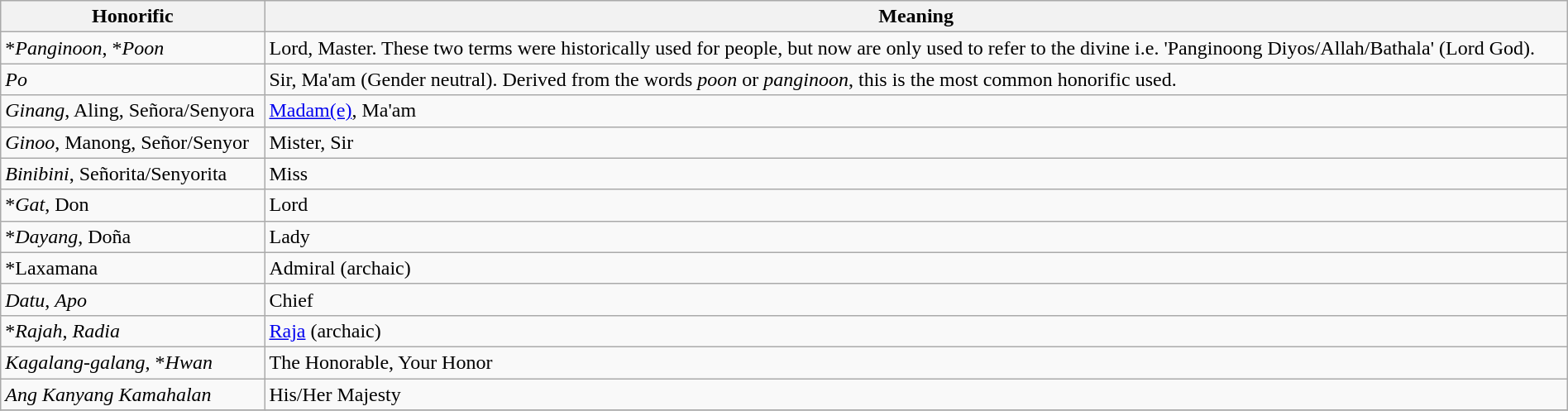<table class="wikitable" width="100%">
<tr>
<th>Honorific</th>
<th>Meaning</th>
</tr>
<tr>
<td>*<em>Panginoon</em>, *<em>Poon</em></td>
<td>Lord, Master. These two terms were historically used for people, but now are only used to refer to the divine i.e. 'Panginoong Diyos/Allah/Bathala' (Lord God).</td>
</tr>
<tr>
<td><em>Po</em></td>
<td>Sir, Ma'am (Gender neutral). Derived from the words <em>poon</em> or <em>panginoon</em>, this is the most common honorific used.</td>
</tr>
<tr>
<td><em>Ginang</em>, Aling, Señora/Senyora</td>
<td><a href='#'>Madam(e)</a>, Ma'am</td>
</tr>
<tr>
<td><em>Ginoo</em>, Manong, Señor/Senyor</td>
<td>Mister, Sir</td>
</tr>
<tr>
<td><em>Binibini</em>, Señorita/Senyorita</td>
<td>Miss</td>
</tr>
<tr>
<td>*<em>Gat</em>, Don</td>
<td>Lord</td>
</tr>
<tr>
<td>*<em>Dayang</em>, Doña</td>
<td>Lady</td>
</tr>
<tr>
<td>*Laxamana</td>
<td>Admiral (archaic)</td>
</tr>
<tr>
<td><em>Datu</em>, <em>Apo</em></td>
<td>Chief</td>
</tr>
<tr>
<td>*<em>Rajah</em>, <em>Radia</em></td>
<td><a href='#'>Raja</a> (archaic)</td>
</tr>
<tr>
<td><em>Kagalang-galang</em>, *<em>Hwan</em></td>
<td>The Honorable, Your Honor</td>
</tr>
<tr>
<td><em>Ang Kanyang Kamahalan</em></td>
<td>His/Her Majesty</td>
</tr>
<tr>
</tr>
</table>
